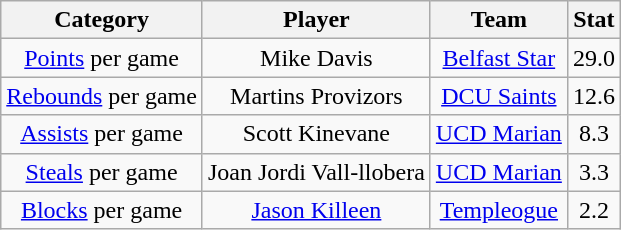<table class="wikitable" style="text-align:center">
<tr>
<th>Category</th>
<th>Player</th>
<th>Team</th>
<th>Stat</th>
</tr>
<tr>
<td><a href='#'>Points</a> per game</td>
<td>Mike Davis</td>
<td><a href='#'>Belfast Star</a></td>
<td>29.0</td>
</tr>
<tr>
<td><a href='#'>Rebounds</a> per game</td>
<td>Martins Provizors</td>
<td><a href='#'>DCU Saints</a></td>
<td>12.6</td>
</tr>
<tr>
<td><a href='#'>Assists</a> per game</td>
<td>Scott Kinevane</td>
<td><a href='#'>UCD Marian</a></td>
<td>8.3</td>
</tr>
<tr>
<td><a href='#'>Steals</a> per game</td>
<td>Joan Jordi Vall-llobera</td>
<td><a href='#'>UCD Marian</a></td>
<td>3.3</td>
</tr>
<tr>
<td><a href='#'>Blocks</a> per game</td>
<td><a href='#'>Jason Killeen</a></td>
<td><a href='#'>Templeogue</a></td>
<td>2.2</td>
</tr>
</table>
